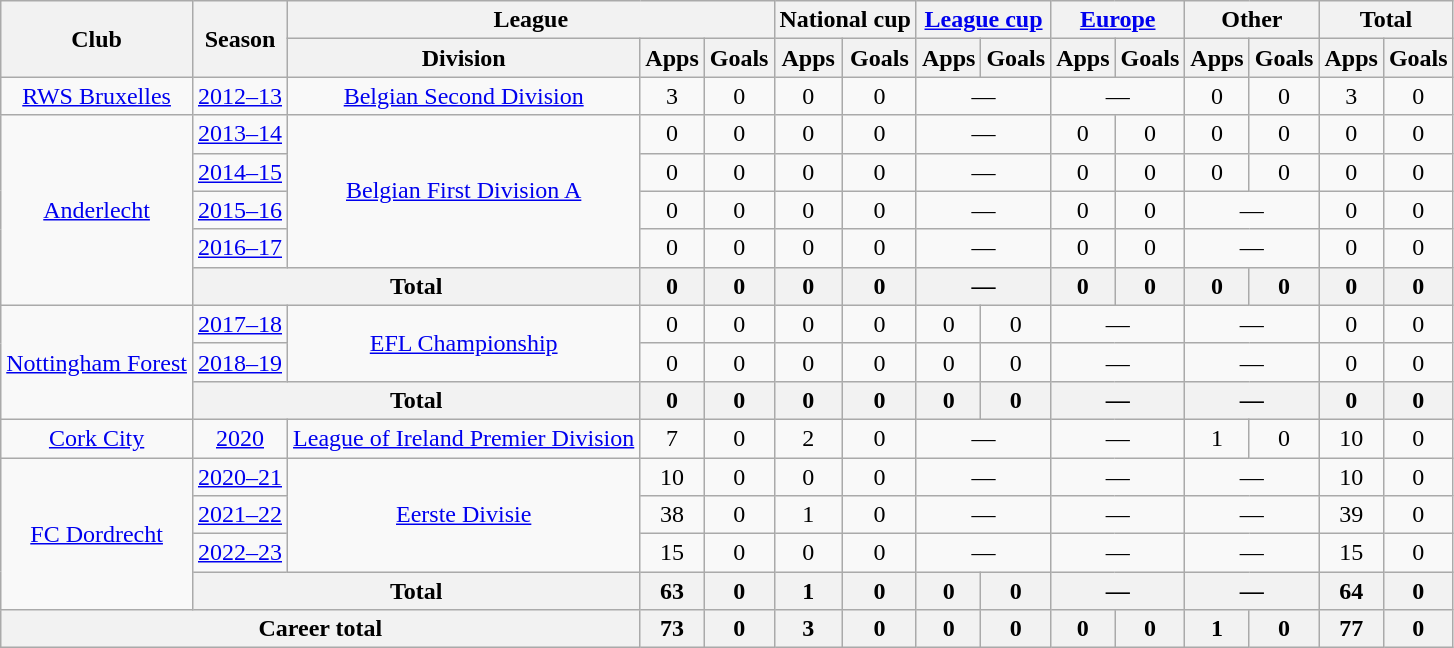<table class="wikitable" style="text-align:center">
<tr>
<th rowspan="2">Club</th>
<th rowspan="2">Season</th>
<th colspan="3">League</th>
<th colspan="2">National cup</th>
<th colspan="2"><a href='#'>League cup</a></th>
<th colspan="2"><a href='#'>Europe</a></th>
<th colspan="2">Other</th>
<th colspan="2">Total</th>
</tr>
<tr>
<th>Division</th>
<th>Apps</th>
<th>Goals</th>
<th>Apps</th>
<th>Goals</th>
<th>Apps</th>
<th>Goals</th>
<th>Apps</th>
<th>Goals</th>
<th>Apps</th>
<th>Goals</th>
<th>Apps</th>
<th>Goals</th>
</tr>
<tr>
<td><a href='#'>RWS Bruxelles</a></td>
<td><a href='#'>2012–13</a></td>
<td><a href='#'>Belgian Second Division</a></td>
<td>3</td>
<td>0</td>
<td>0</td>
<td>0</td>
<td colspan="2">—</td>
<td colspan="2">—</td>
<td>0</td>
<td>0</td>
<td>3</td>
<td>0</td>
</tr>
<tr>
<td rowspan="5"><a href='#'>Anderlecht</a></td>
<td><a href='#'>2013–14</a></td>
<td rowspan="4"><a href='#'>Belgian First Division A</a></td>
<td>0</td>
<td>0</td>
<td>0</td>
<td>0</td>
<td colspan="2">—</td>
<td>0</td>
<td>0</td>
<td>0</td>
<td>0</td>
<td>0</td>
<td>0</td>
</tr>
<tr>
<td><a href='#'>2014–15</a></td>
<td>0</td>
<td>0</td>
<td>0</td>
<td>0</td>
<td colspan="2">—</td>
<td>0</td>
<td>0</td>
<td>0</td>
<td>0</td>
<td>0</td>
<td>0</td>
</tr>
<tr>
<td><a href='#'>2015–16</a></td>
<td>0</td>
<td>0</td>
<td>0</td>
<td>0</td>
<td colspan="2">—</td>
<td>0</td>
<td>0</td>
<td colspan="2">—</td>
<td>0</td>
<td>0</td>
</tr>
<tr>
<td><a href='#'>2016–17</a></td>
<td>0</td>
<td>0</td>
<td>0</td>
<td>0</td>
<td colspan="2">—</td>
<td>0</td>
<td>0</td>
<td colspan="2">—</td>
<td>0</td>
<td>0</td>
</tr>
<tr>
<th colspan="2">Total</th>
<th>0</th>
<th>0</th>
<th>0</th>
<th>0</th>
<th colspan="2">—</th>
<th>0</th>
<th>0</th>
<th>0</th>
<th>0</th>
<th>0</th>
<th>0</th>
</tr>
<tr>
<td rowspan="3"><a href='#'>Nottingham Forest</a></td>
<td><a href='#'>2017–18</a></td>
<td rowspan="2"><a href='#'>EFL Championship</a></td>
<td>0</td>
<td>0</td>
<td>0</td>
<td>0</td>
<td>0</td>
<td>0</td>
<td colspan="2">—</td>
<td colspan="2">—</td>
<td>0</td>
<td>0</td>
</tr>
<tr>
<td><a href='#'>2018–19</a></td>
<td>0</td>
<td>0</td>
<td>0</td>
<td>0</td>
<td>0</td>
<td>0</td>
<td colspan="2">—</td>
<td colspan="2">—</td>
<td>0</td>
<td>0</td>
</tr>
<tr>
<th colspan="2">Total</th>
<th>0</th>
<th>0</th>
<th>0</th>
<th>0</th>
<th>0</th>
<th>0</th>
<th colspan="2">—</th>
<th colspan="2">—</th>
<th>0</th>
<th>0</th>
</tr>
<tr>
<td><a href='#'>Cork City</a></td>
<td><a href='#'>2020</a></td>
<td><a href='#'>League of Ireland Premier Division</a></td>
<td>7</td>
<td>0</td>
<td>2</td>
<td>0</td>
<td colspan="2">—</td>
<td colspan="2">—</td>
<td>1</td>
<td>0</td>
<td>10</td>
<td>0</td>
</tr>
<tr>
<td rowspan="4"><a href='#'>FC Dordrecht</a></td>
<td><a href='#'>2020–21</a></td>
<td rowspan="3"><a href='#'>Eerste Divisie</a></td>
<td>10</td>
<td>0</td>
<td>0</td>
<td>0</td>
<td colspan="2">—</td>
<td colspan="2">—</td>
<td colspan="2">—</td>
<td>10</td>
<td>0</td>
</tr>
<tr>
<td><a href='#'>2021–22</a></td>
<td>38</td>
<td>0</td>
<td>1</td>
<td>0</td>
<td colspan="2">—</td>
<td colspan="2">—</td>
<td colspan="2">—</td>
<td>39</td>
<td>0</td>
</tr>
<tr>
<td><a href='#'>2022–23</a></td>
<td>15</td>
<td>0</td>
<td>0</td>
<td>0</td>
<td colspan="2">—</td>
<td colspan="2">—</td>
<td colspan="2">—</td>
<td>15</td>
<td>0</td>
</tr>
<tr>
<th colspan="2">Total</th>
<th>63</th>
<th>0</th>
<th>1</th>
<th>0</th>
<th>0</th>
<th>0</th>
<th colspan="2">—</th>
<th colspan="2">—</th>
<th>64</th>
<th>0</th>
</tr>
<tr>
<th colspan="3">Career total</th>
<th>73</th>
<th>0</th>
<th>3</th>
<th>0</th>
<th>0</th>
<th>0</th>
<th>0</th>
<th>0</th>
<th>1</th>
<th>0</th>
<th>77</th>
<th>0</th>
</tr>
</table>
